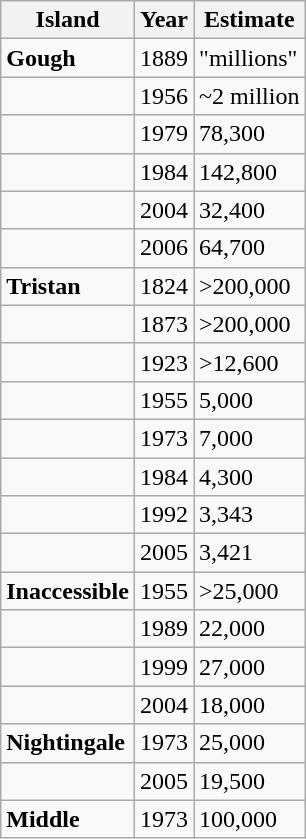<table class="wikitable">
<tr>
<th>Island</th>
<th>Year</th>
<th>Estimate</th>
</tr>
<tr>
<td><strong>Gough</strong></td>
<td>1889</td>
<td>"millions"</td>
</tr>
<tr>
<td></td>
<td>1956</td>
<td>~2 million</td>
</tr>
<tr>
<td></td>
<td>1979</td>
<td>78,300</td>
</tr>
<tr>
<td></td>
<td>1984</td>
<td>142,800</td>
</tr>
<tr>
<td></td>
<td>2004</td>
<td>32,400</td>
</tr>
<tr>
<td></td>
<td>2006</td>
<td>64,700</td>
</tr>
<tr>
<td><strong>Tristan</strong></td>
<td>1824</td>
<td>>200,000</td>
</tr>
<tr>
<td></td>
<td>1873</td>
<td>>200,000</td>
</tr>
<tr>
<td></td>
<td>1923</td>
<td>>12,600</td>
</tr>
<tr>
<td></td>
<td>1955</td>
<td>5,000</td>
</tr>
<tr>
<td></td>
<td>1973</td>
<td>7,000</td>
</tr>
<tr>
<td></td>
<td>1984</td>
<td>4,300</td>
</tr>
<tr>
<td></td>
<td>1992</td>
<td>3,343</td>
</tr>
<tr>
<td></td>
<td>2005</td>
<td>3,421</td>
</tr>
<tr>
<td><strong>Inaccessible</strong></td>
<td>1955</td>
<td>>25,000</td>
</tr>
<tr>
<td></td>
<td>1989</td>
<td>22,000</td>
</tr>
<tr>
<td></td>
<td>1999</td>
<td>27,000</td>
</tr>
<tr>
<td></td>
<td>2004</td>
<td>18,000</td>
</tr>
<tr>
<td><strong>Nightingale</strong></td>
<td>1973</td>
<td>25,000</td>
</tr>
<tr>
<td></td>
<td>2005</td>
<td>19,500</td>
</tr>
<tr>
<td><strong>Middle</strong></td>
<td>1973</td>
<td>100,000</td>
</tr>
</table>
